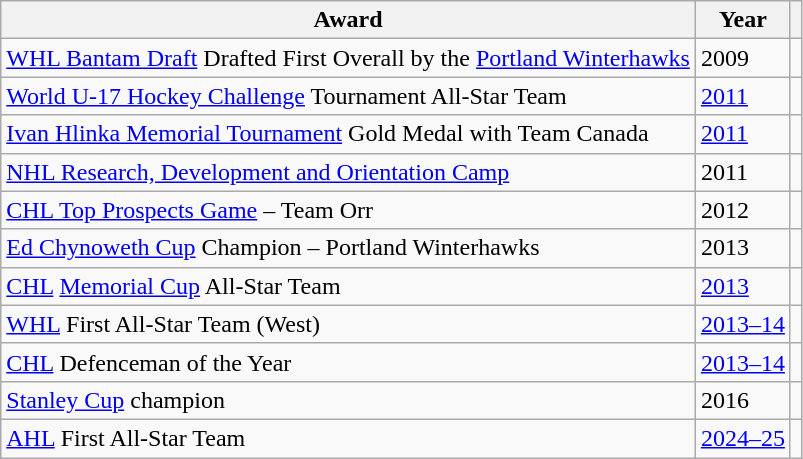<table class="wikitable">
<tr>
<th>Award</th>
<th>Year</th>
<th></th>
</tr>
<tr>
<td><a href='#'>WHL Bantam Draft</a> Drafted First Overall by the <a href='#'>Portland Winterhawks</a></td>
<td>2009</td>
<td></td>
</tr>
<tr>
<td><a href='#'>World U-17 Hockey Challenge</a> Tournament All-Star Team</td>
<td><a href='#'>2011</a></td>
<td></td>
</tr>
<tr>
<td><a href='#'>Ivan Hlinka Memorial Tournament</a> Gold Medal with Team Canada</td>
<td><a href='#'>2011</a></td>
<td></td>
</tr>
<tr>
<td><a href='#'>NHL Research, Development and Orientation Camp</a></td>
<td>2011</td>
<td></td>
</tr>
<tr>
<td><a href='#'>CHL Top Prospects Game</a> – Team Orr</td>
<td>2012</td>
<td></td>
</tr>
<tr>
<td><a href='#'>Ed Chynoweth Cup</a> Champion – Portland Winterhawks</td>
<td>2013</td>
<td></td>
</tr>
<tr>
<td><a href='#'>CHL</a> <a href='#'>Memorial Cup</a> All-Star Team</td>
<td><a href='#'>2013</a></td>
<td></td>
</tr>
<tr>
<td><a href='#'>WHL</a> First All-Star Team (West)</td>
<td><a href='#'>2013–14</a></td>
<td></td>
</tr>
<tr>
<td><a href='#'>CHL</a> Defenceman of the Year</td>
<td><a href='#'>2013–14</a></td>
<td></td>
</tr>
<tr>
<td><a href='#'>Stanley Cup</a> champion</td>
<td>2016</td>
<td></td>
</tr>
<tr>
<td><a href='#'>AHL</a> First All-Star Team</td>
<td><a href='#'>2024–25</a></td>
<td></td>
</tr>
</table>
